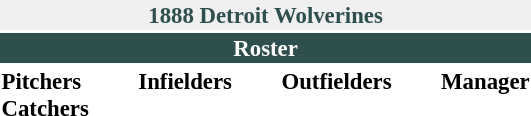<table class="toccolours" style="font-size: 95%;">
<tr>
<th colspan="10" style="background-color: #F0F0F0; color: #2F4F4F; text-align: center;">1888 Detroit Wolverines</th>
</tr>
<tr>
<td colspan="10" style="background-color: #2F4F4F; color: white; text-align: center;"><strong>Roster</strong></td>
</tr>
<tr>
<td valign="top"><strong>Pitchers</strong><br>




<strong>Catchers</strong>




</td>
<td width="25px"></td>
<td valign="top"><strong>Infielders</strong><br>







</td>
<td width="25px"></td>
<td valign="top"><strong>Outfielders</strong><br>



</td>
<td width="25px"></td>
<td valign="top"><strong>Manager</strong><br>
</td>
</tr>
</table>
